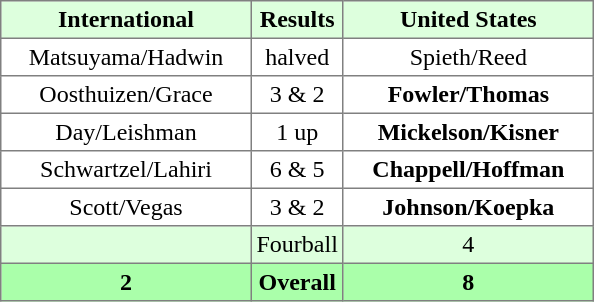<table border="1" cellpadding="3" style="border-collapse:collapse; text-align:center;">
<tr style="background:#ddffdd;">
<th width="160">International</th>
<th>Results</th>
<th width="160">United States</th>
</tr>
<tr>
<td>Matsuyama/Hadwin</td>
<td>halved</td>
<td>Spieth/Reed</td>
</tr>
<tr>
<td>Oosthuizen/Grace</td>
<td>3 & 2</td>
<td><strong>Fowler/Thomas</strong></td>
</tr>
<tr>
<td>Day/Leishman</td>
<td>1 up</td>
<td><strong>Mickelson/Kisner</strong></td>
</tr>
<tr>
<td>Schwartzel/Lahiri</td>
<td>6 & 5</td>
<td><strong>Chappell/Hoffman</strong></td>
</tr>
<tr>
<td>Scott/Vegas</td>
<td>3 & 2</td>
<td><strong>Johnson/Koepka</strong></td>
</tr>
<tr style="background:#ddffdd;">
<td></td>
<td>Fourball</td>
<td>4</td>
</tr>
<tr style="background:#aaffaa;">
<th>2</th>
<th>Overall</th>
<th>8</th>
</tr>
</table>
